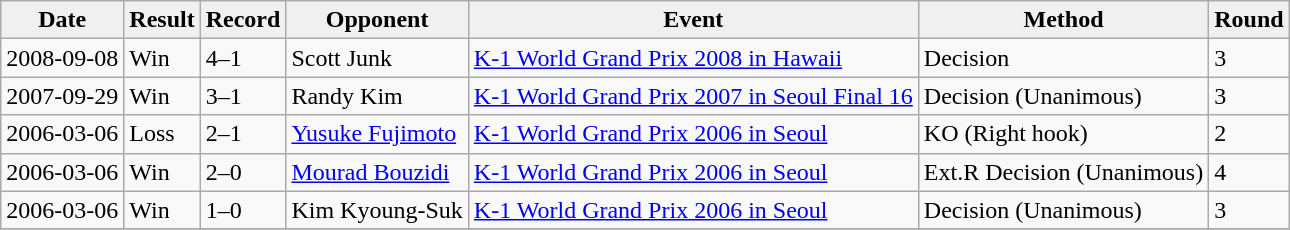<table class="wikitable">
<tr>
<th style="background: #f0f0f0">Date</th>
<th style="background: #f0f0f0">Result</th>
<th style="background: #f0f0f0">Record</th>
<th style="background: #f0f0f0">Opponent</th>
<th style="background: #f0f0f0">Event</th>
<th style="background: #f0f0f0">Method</th>
<th style="background: #f0f0f0">Round</th>
</tr>
<tr>
<td>2008-09-08</td>
<td>Win</td>
<td>4–1</td>
<td> Scott Junk</td>
<td><a href='#'>K-1 World Grand Prix 2008 in Hawaii</a></td>
<td>Decision</td>
<td>3</td>
</tr>
<tr>
<td>2007-09-29</td>
<td>Win</td>
<td>3–1</td>
<td> Randy Kim</td>
<td><a href='#'>K-1 World Grand Prix 2007 in Seoul Final 16</a></td>
<td>Decision (Unanimous)</td>
<td>3</td>
</tr>
<tr>
<td>2006-03-06</td>
<td>Loss</td>
<td>2–1</td>
<td> <a href='#'>Yusuke Fujimoto</a></td>
<td><a href='#'>K-1 World Grand Prix 2006 in Seoul</a></td>
<td>KO (Right hook)</td>
<td>2</td>
</tr>
<tr>
<td>2006-03-06</td>
<td>Win</td>
<td>2–0</td>
<td> <a href='#'>Mourad Bouzidi</a></td>
<td><a href='#'>K-1 World Grand Prix 2006 in Seoul</a></td>
<td>Ext.R Decision (Unanimous)</td>
<td>4</td>
</tr>
<tr>
<td>2006-03-06</td>
<td>Win</td>
<td>1–0</td>
<td> Kim Kyoung-Suk</td>
<td><a href='#'>K-1 World Grand Prix 2006 in Seoul</a></td>
<td>Decision (Unanimous)</td>
<td>3</td>
</tr>
<tr>
</tr>
</table>
